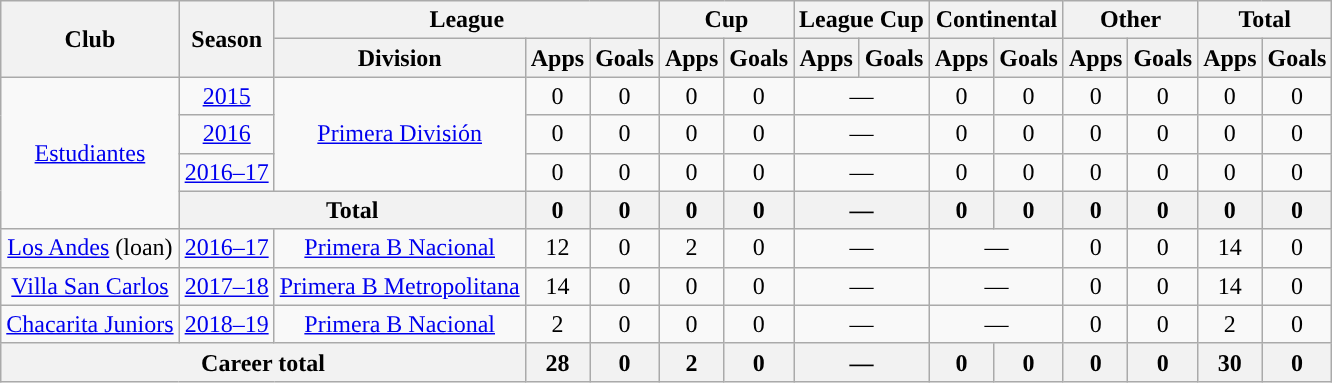<table class="wikitable" style="text-align:center">
<tr>
<th rowspan="2">Club</th>
<th rowspan="2">Season</th>
<th colspan="3">League</th>
<th colspan="2">Cup</th>
<th colspan="2">League Cup</th>
<th colspan="2">Continental</th>
<th colspan="2">Other</th>
<th colspan="2">Total</th>
</tr>
<tr>
<th>Division</th>
<th>Apps</th>
<th>Goals</th>
<th>Apps</th>
<th>Goals</th>
<th>Apps</th>
<th>Goals</th>
<th>Apps</th>
<th>Goals</th>
<th>Apps</th>
<th>Goals</th>
<th>Apps</th>
<th>Goals</th>
</tr>
<tr>
<td rowspan="4"><a href='#'>Estudiantes</a></td>
<td><a href='#'>2015</a></td>
<td rowspan="3"><a href='#'>Primera División</a></td>
<td>0</td>
<td>0</td>
<td>0</td>
<td>0</td>
<td colspan="2">—</td>
<td>0</td>
<td>0</td>
<td>0</td>
<td>0</td>
<td>0</td>
<td>0</td>
</tr>
<tr>
<td><a href='#'>2016</a></td>
<td>0</td>
<td>0</td>
<td>0</td>
<td>0</td>
<td colspan="2">—</td>
<td>0</td>
<td>0</td>
<td>0</td>
<td>0</td>
<td>0</td>
<td>0</td>
</tr>
<tr>
<td><a href='#'>2016–17</a></td>
<td>0</td>
<td>0</td>
<td>0</td>
<td>0</td>
<td colspan="2">—</td>
<td>0</td>
<td>0</td>
<td>0</td>
<td>0</td>
<td>0</td>
<td>0</td>
</tr>
<tr>
<th colspan="2">Total</th>
<th>0</th>
<th>0</th>
<th>0</th>
<th>0</th>
<th colspan="2">—</th>
<th>0</th>
<th>0</th>
<th>0</th>
<th>0</th>
<th>0</th>
<th>0</th>
</tr>
<tr>
<td rowspan="1"><a href='#'>Los Andes</a> (loan)</td>
<td><a href='#'>2016–17</a></td>
<td rowspan="1"><a href='#'>Primera B Nacional</a></td>
<td>12</td>
<td>0</td>
<td>2</td>
<td>0</td>
<td colspan="2">—</td>
<td colspan="2">—</td>
<td>0</td>
<td>0</td>
<td>14</td>
<td>0</td>
</tr>
<tr>
<td rowspan="1"><a href='#'>Villa San Carlos</a></td>
<td><a href='#'>2017–18</a></td>
<td rowspan="1"><a href='#'>Primera B Metropolitana</a></td>
<td>14</td>
<td>0</td>
<td>0</td>
<td>0</td>
<td colspan="2">—</td>
<td colspan="2">—</td>
<td>0</td>
<td>0</td>
<td>14</td>
<td>0</td>
</tr>
<tr>
<td rowspan="1"><a href='#'>Chacarita Juniors</a></td>
<td><a href='#'>2018–19</a></td>
<td rowspan="1"><a href='#'>Primera B Nacional</a></td>
<td>2</td>
<td>0</td>
<td>0</td>
<td>0</td>
<td colspan="2">—</td>
<td colspan="2">—</td>
<td>0</td>
<td>0</td>
<td>2</td>
<td>0</td>
</tr>
<tr>
<th colspan="3">Career total</th>
<th>28</th>
<th>0</th>
<th>2</th>
<th>0</th>
<th colspan="2">—</th>
<th>0</th>
<th>0</th>
<th>0</th>
<th>0</th>
<th>30</th>
<th>0</th>
</tr>
</table>
